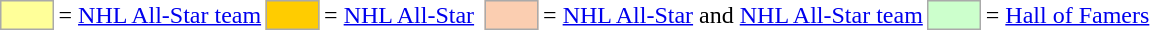<table>
<tr>
<td style="background-color:#FFFF99; border:1px solid #aaaaaa; width:2em;"></td>
<td>= <a href='#'>NHL All-Star team</a></td>
<td style="background-color:#FFCC00; border:1px solid #aaaaaa; width:2em;"></td>
<td>= <a href='#'>NHL All-Star</a></td>
<td></td>
<td style="background-color:#FBCEB1; border:1px solid #aaaaaa; width:2em;"></td>
<td>= <a href='#'>NHL All-Star</a>  and <a href='#'>NHL All-Star team</a></td>
<td style="background-color:#CCFFCC; border:1px solid #aaaaaa; width:2em;"></td>
<td>= <a href='#'>Hall of Famers</a></td>
</tr>
</table>
